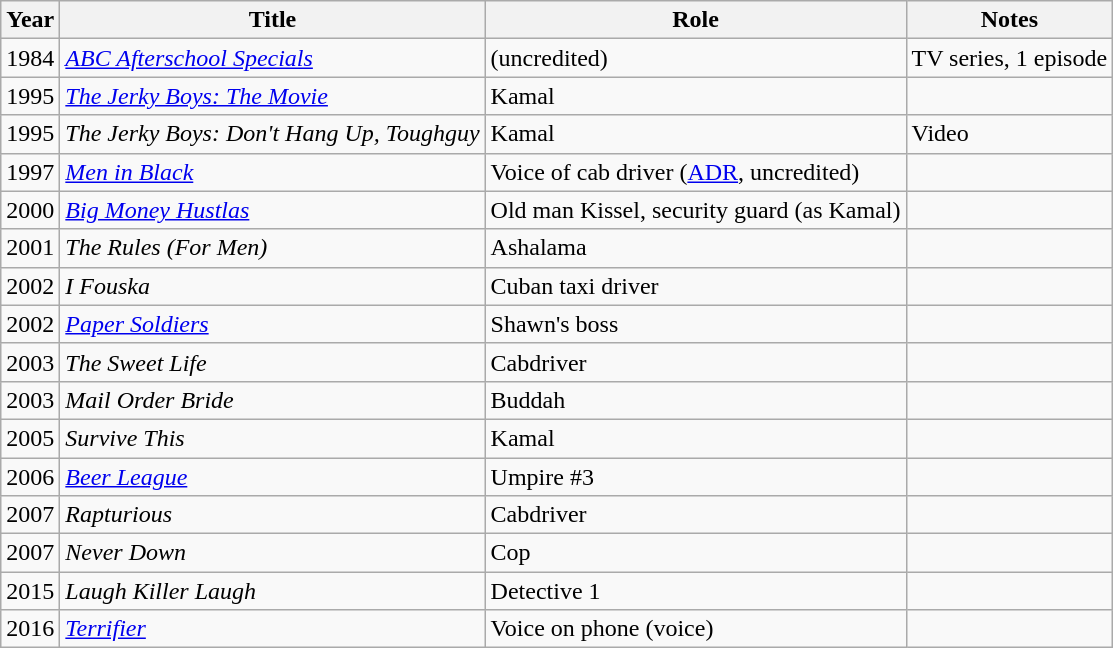<table class="wikitable sortable">
<tr>
<th>Year</th>
<th>Title</th>
<th>Role</th>
<th>Notes</th>
</tr>
<tr>
<td>1984</td>
<td><em><a href='#'>ABC Afterschool Specials</a></em></td>
<td>(uncredited)</td>
<td>TV series, 1 episode</td>
</tr>
<tr>
<td>1995</td>
<td><em><a href='#'>The Jerky Boys: The Movie</a></em></td>
<td>Kamal</td>
<td></td>
</tr>
<tr>
<td>1995</td>
<td><em>The Jerky Boys: Don't Hang Up, Toughguy</em></td>
<td>Kamal</td>
<td>Video</td>
</tr>
<tr>
<td>1997</td>
<td><em><a href='#'>Men in Black</a></em></td>
<td>Voice of cab driver (<a href='#'>ADR</a>, uncredited)</td>
<td></td>
</tr>
<tr>
<td>2000</td>
<td><em><a href='#'>Big Money Hustlas</a></em></td>
<td>Old man Kissel, security guard (as Kamal)</td>
<td></td>
</tr>
<tr>
<td>2001</td>
<td><em>The Rules (For Men)</em></td>
<td>Ashalama</td>
<td></td>
</tr>
<tr>
<td>2002</td>
<td><em>I Fouska</em></td>
<td>Cuban taxi driver</td>
<td></td>
</tr>
<tr>
<td>2002</td>
<td><em><a href='#'>Paper Soldiers</a></em></td>
<td>Shawn's boss</td>
<td></td>
</tr>
<tr>
<td>2003</td>
<td><em>The Sweet Life</em></td>
<td>Cabdriver</td>
<td></td>
</tr>
<tr>
<td>2003</td>
<td><em>Mail Order Bride</em></td>
<td>Buddah</td>
<td></td>
</tr>
<tr>
<td>2005</td>
<td><em>Survive This</em></td>
<td>Kamal</td>
<td></td>
</tr>
<tr>
<td>2006</td>
<td><em><a href='#'>Beer League</a></em></td>
<td>Umpire #3</td>
<td></td>
</tr>
<tr>
<td>2007</td>
<td><em>Rapturious</em></td>
<td>Cabdriver</td>
<td></td>
</tr>
<tr>
<td>2007</td>
<td><em>Never Down</em></td>
<td>Cop</td>
<td></td>
</tr>
<tr>
<td>2015</td>
<td><em>Laugh Killer Laugh</em></td>
<td>Detective 1</td>
<td></td>
</tr>
<tr>
<td>2016</td>
<td><em><a href='#'>Terrifier</a></em></td>
<td>Voice on phone (voice)</td>
<td></td>
</tr>
</table>
